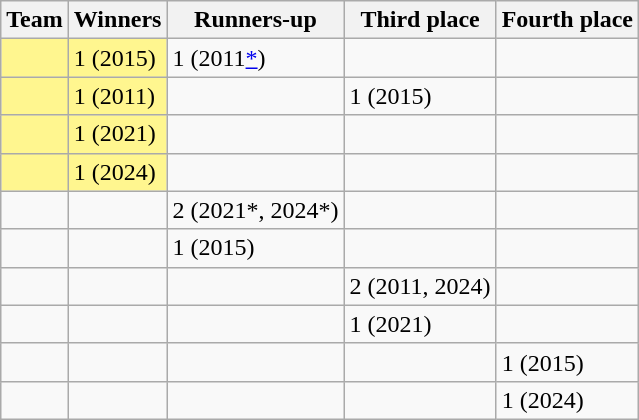<table class="wikitable sortable">
<tr>
<th>Team</th>
<th>Winners</th>
<th>Runners-up</th>
<th>Third place</th>
<th>Fourth place</th>
</tr>
<tr>
<td style=background:#FFF68F></td>
<td style=background:#FFF68F>1 (2015)</td>
<td>1 (2011<a href='#'>*</a>)</td>
<td></td>
<td></td>
</tr>
<tr>
<td style=background:#FFF68F></td>
<td style=background:#FFF68F>1 (2011)</td>
<td></td>
<td>1 (2015)</td>
<td></td>
</tr>
<tr>
<td style=background:#FFF68F></td>
<td style=background:#FFF68F>1 (2021)</td>
<td></td>
<td></td>
<td></td>
</tr>
<tr>
<td style=background:#FFF68F></td>
<td style=background:#FFF68F>1 (2024)</td>
<td></td>
<td></td>
<td></td>
</tr>
<tr>
<td></td>
<td></td>
<td>2 (2021*, 2024*)</td>
<td></td>
<td></td>
</tr>
<tr>
<td></td>
<td></td>
<td>1 (2015)</td>
<td></td>
<td></td>
</tr>
<tr>
<td></td>
<td></td>
<td></td>
<td>2 (2011, 2024)</td>
<td></td>
</tr>
<tr>
<td></td>
<td></td>
<td></td>
<td>1 (2021)</td>
<td></td>
</tr>
<tr>
<td></td>
<td></td>
<td></td>
<td></td>
<td>1 (2015)</td>
</tr>
<tr>
<td></td>
<td></td>
<td></td>
<td></td>
<td>1 (2024)</td>
</tr>
</table>
